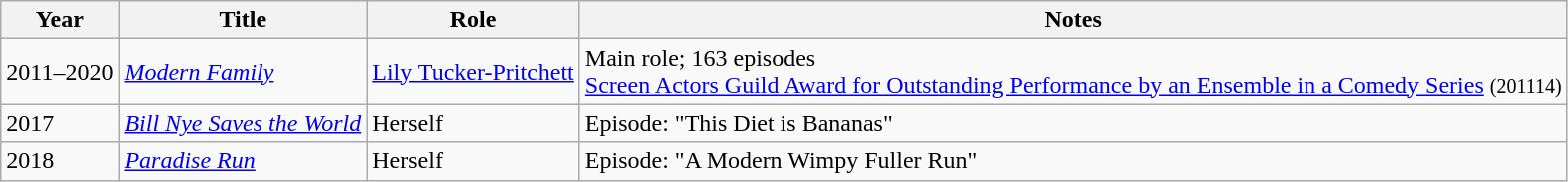<table class="wikitable sortable">
<tr>
<th>Year</th>
<th>Title</th>
<th>Role</th>
<th class="unsortable">Notes</th>
</tr>
<tr>
<td>2011–2020</td>
<td><em><a href='#'>Modern Family</a></em></td>
<td><a href='#'>Lily Tucker-Pritchett</a></td>
<td>Main role; 163 episodes<br><a href='#'>Screen Actors Guild Award for Outstanding Performance by an Ensemble in a Comedy Series</a> <small>(201114)</small></td>
</tr>
<tr>
<td>2017</td>
<td><em><a href='#'>Bill Nye Saves the World</a></em></td>
<td>Herself</td>
<td>Episode: "This Diet is Bananas"</td>
</tr>
<tr>
<td>2018</td>
<td><em><a href='#'>Paradise Run</a></em></td>
<td>Herself</td>
<td>Episode: "A Modern Wimpy Fuller Run"</td>
</tr>
</table>
